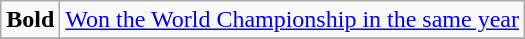<table class="wikitable">
<tr>
<td><strong>Bold</strong></td>
<td><a href='#'>Won the World Championship in the same year</a></td>
</tr>
<tr>
</tr>
</table>
